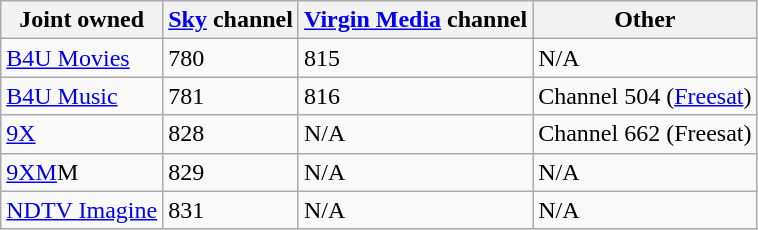<table class="wikitable">
<tr>
<th>Joint owned</th>
<th><a href='#'>Sky</a> channel</th>
<th><a href='#'>Virgin Media</a> channel</th>
<th>Other</th>
</tr>
<tr>
<td><a href='#'>B4U Movies</a></td>
<td>780</td>
<td>815</td>
<td>N/A</td>
</tr>
<tr>
<td><a href='#'>B4U Music</a></td>
<td>781</td>
<td>816</td>
<td>Channel 504 (<a href='#'>Freesat</a>)</td>
</tr>
<tr>
<td><a href='#'>9X</a></td>
<td>828</td>
<td>N/A</td>
<td>Channel 662 (Freesat)</td>
</tr>
<tr>
<td><a href='#'>9XM</a>M</td>
<td>829</td>
<td>N/A</td>
<td>N/A</td>
</tr>
<tr>
<td><a href='#'>NDTV Imagine</a></td>
<td>831</td>
<td>N/A</td>
<td>N/A</td>
</tr>
</table>
